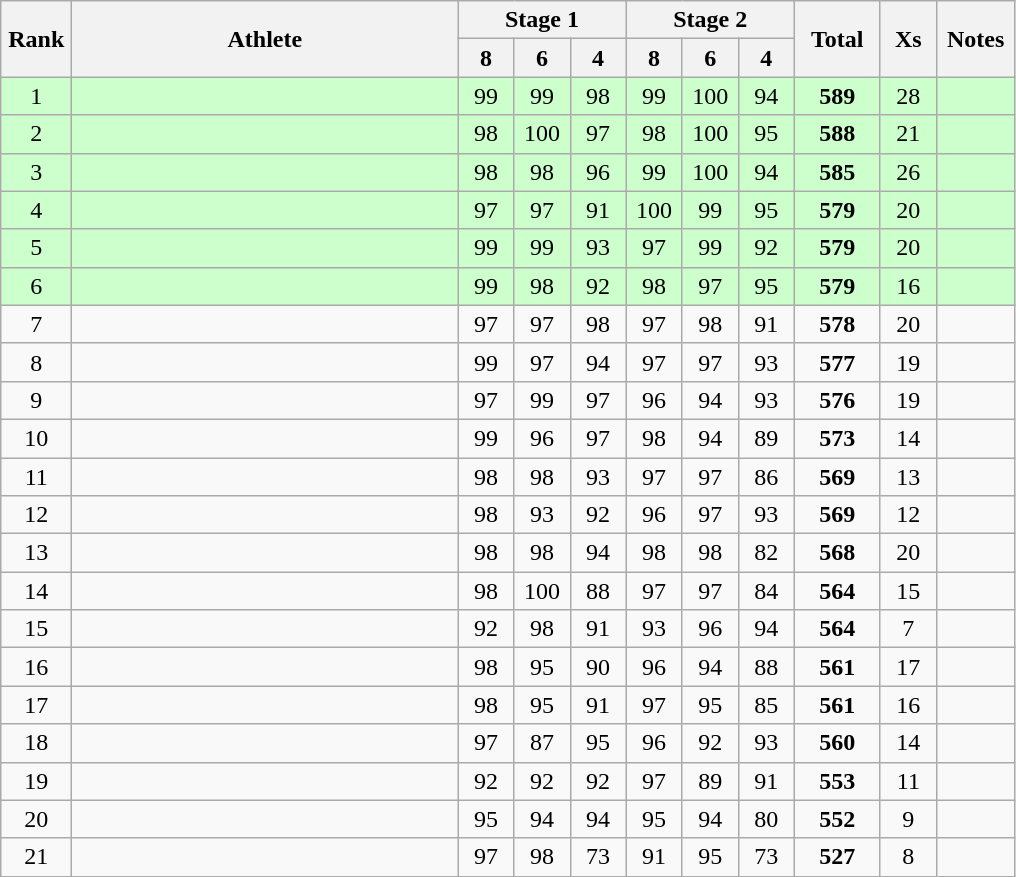<table class="wikitable" style="text-align:center">
<tr>
<th rowspan=2 width=40>Rank</th>
<th rowspan=2 width=250>Athlete</th>
<th colspan=3>Stage 1</th>
<th colspan=3>Stage 2</th>
<th rowspan=2 width=50>Total</th>
<th rowspan=2 width=30>Xs</th>
<th rowspan=2 width=45>Notes</th>
</tr>
<tr>
<th width=30>8</th>
<th width=30>6</th>
<th width=30>4</th>
<th width=30>8</th>
<th width=30>6</th>
<th width=30>4</th>
</tr>
<tr bgcolor=ccffcc>
<td>1</td>
<td align=left></td>
<td>99</td>
<td>99</td>
<td>98</td>
<td>99</td>
<td>100</td>
<td>94</td>
<td><strong>589</strong></td>
<td>28</td>
<td></td>
</tr>
<tr bgcolor=ccffcc>
<td>2</td>
<td align=left></td>
<td>98</td>
<td>100</td>
<td>97</td>
<td>98</td>
<td>100</td>
<td>95</td>
<td><strong>588</strong></td>
<td>21</td>
<td></td>
</tr>
<tr bgcolor=ccffcc>
<td>3</td>
<td align=left></td>
<td>98</td>
<td>98</td>
<td>96</td>
<td>99</td>
<td>100</td>
<td>94</td>
<td><strong>585</strong></td>
<td>26</td>
<td></td>
</tr>
<tr bgcolor=ccffcc>
<td>4</td>
<td align=left></td>
<td>97</td>
<td>97</td>
<td>91</td>
<td>100</td>
<td>99</td>
<td>95</td>
<td><strong>579</strong></td>
<td>20</td>
<td></td>
</tr>
<tr bgcolor=ccffcc>
<td>5</td>
<td align=left></td>
<td>99</td>
<td>99</td>
<td>93</td>
<td>97</td>
<td>99</td>
<td>92</td>
<td><strong>579</strong></td>
<td>20</td>
<td></td>
</tr>
<tr bgcolor=ccffcc>
<td>6</td>
<td align=left></td>
<td>99</td>
<td>98</td>
<td>92</td>
<td>98</td>
<td>97</td>
<td>95</td>
<td><strong>579</strong></td>
<td>16</td>
<td></td>
</tr>
<tr>
<td>7</td>
<td align=left></td>
<td>97</td>
<td>97</td>
<td>98</td>
<td>97</td>
<td>98</td>
<td>91</td>
<td><strong>578</strong></td>
<td>20</td>
<td></td>
</tr>
<tr>
<td>8</td>
<td align=left></td>
<td>99</td>
<td>97</td>
<td>94</td>
<td>97</td>
<td>97</td>
<td>93</td>
<td><strong>577</strong></td>
<td>19</td>
<td></td>
</tr>
<tr>
<td>9</td>
<td align=left></td>
<td>97</td>
<td>99</td>
<td>97</td>
<td>96</td>
<td>94</td>
<td>93</td>
<td><strong>576</strong></td>
<td>19</td>
<td></td>
</tr>
<tr>
<td>10</td>
<td align=left></td>
<td>99</td>
<td>96</td>
<td>97</td>
<td>98</td>
<td>94</td>
<td>89</td>
<td><strong>573</strong></td>
<td>14</td>
<td></td>
</tr>
<tr>
<td>11</td>
<td align=left></td>
<td>98</td>
<td>98</td>
<td>93</td>
<td>97</td>
<td>97</td>
<td>86</td>
<td><strong>569</strong></td>
<td>13</td>
<td></td>
</tr>
<tr>
<td>12</td>
<td align=left></td>
<td>98</td>
<td>93</td>
<td>92</td>
<td>96</td>
<td>97</td>
<td>93</td>
<td><strong>569</strong></td>
<td>12</td>
<td></td>
</tr>
<tr>
<td>13</td>
<td align=left></td>
<td>98</td>
<td>98</td>
<td>94</td>
<td>98</td>
<td>98</td>
<td>82</td>
<td><strong>568</strong></td>
<td>20</td>
<td></td>
</tr>
<tr>
<td>14</td>
<td align=left></td>
<td>98</td>
<td>100</td>
<td>88</td>
<td>97</td>
<td>97</td>
<td>84</td>
<td><strong>564</strong></td>
<td>15</td>
<td></td>
</tr>
<tr>
<td>15</td>
<td align=left></td>
<td>92</td>
<td>98</td>
<td>91</td>
<td>93</td>
<td>96</td>
<td>94</td>
<td><strong>564</strong></td>
<td>7</td>
<td></td>
</tr>
<tr>
<td>16</td>
<td align=left></td>
<td>98</td>
<td>95</td>
<td>90</td>
<td>96</td>
<td>94</td>
<td>88</td>
<td><strong>561</strong></td>
<td>17</td>
<td></td>
</tr>
<tr>
<td>17</td>
<td align=left></td>
<td>98</td>
<td>95</td>
<td>91</td>
<td>97</td>
<td>95</td>
<td>85</td>
<td><strong>561</strong></td>
<td>16</td>
<td></td>
</tr>
<tr>
<td>18</td>
<td align=left></td>
<td>97</td>
<td>87</td>
<td>95</td>
<td>96</td>
<td>92</td>
<td>93</td>
<td><strong>560</strong></td>
<td>14</td>
<td></td>
</tr>
<tr>
<td>19</td>
<td align=left></td>
<td>92</td>
<td>92</td>
<td>92</td>
<td>97</td>
<td>89</td>
<td>91</td>
<td><strong>553</strong></td>
<td>11</td>
<td></td>
</tr>
<tr>
<td>20</td>
<td align=left></td>
<td>95</td>
<td>94</td>
<td>94</td>
<td>95</td>
<td>94</td>
<td>80</td>
<td><strong>552</strong></td>
<td>9</td>
<td></td>
</tr>
<tr>
<td>21</td>
<td align=left></td>
<td>97</td>
<td>98</td>
<td>73</td>
<td>91</td>
<td>95</td>
<td>73</td>
<td><strong>527</strong></td>
<td>8</td>
<td></td>
</tr>
</table>
